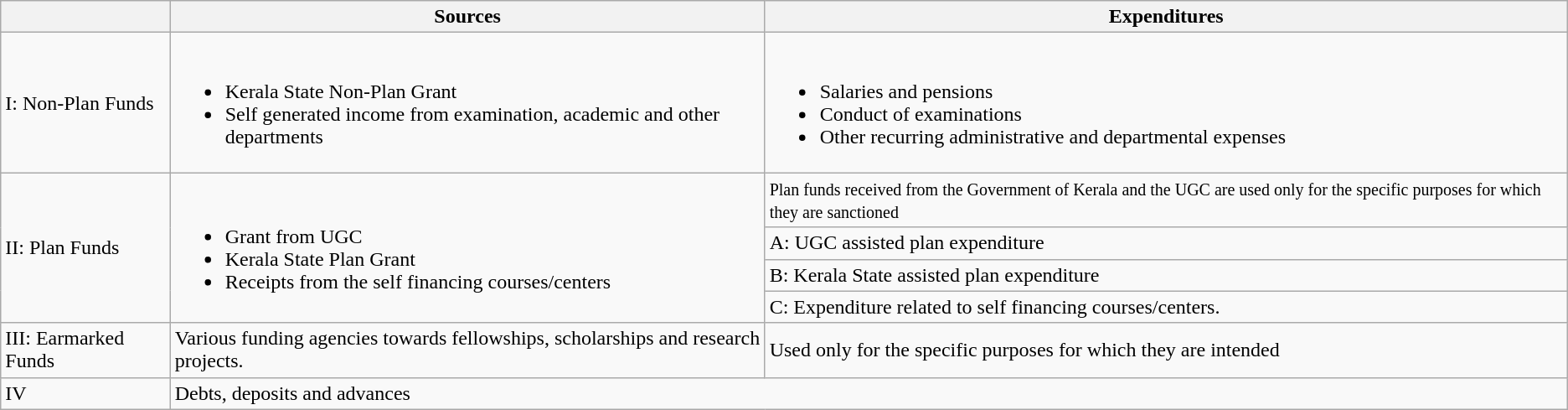<table class="wikitable">
<tr>
<th></th>
<th>Sources</th>
<th>Expenditures</th>
</tr>
<tr>
<td>I:  Non-Plan Funds</td>
<td><br><ul><li>Kerala State Non-Plan Grant</li><li>Self generated income from examination, academic and other departments</li></ul></td>
<td><br><ul><li>Salaries and pensions</li><li>Conduct of examinations</li><li>Other recurring administrative and departmental expenses</li></ul></td>
</tr>
<tr>
<td rowspan="4">II: Plan Funds</td>
<td rowspan="4"><br><ul><li>Grant from UGC</li><li>Kerala State Plan Grant</li><li>Receipts from the self financing courses/centers</li></ul></td>
<td><small>Plan funds received from the Government of Kerala and the UGC are used only for the specific purposes for which they are sanctioned</small></td>
</tr>
<tr>
<td>A:  UGC assisted plan expenditure</td>
</tr>
<tr>
<td>B: Kerala State assisted plan expenditure</td>
</tr>
<tr>
<td>C: Expenditure related to self financing courses/centers.</td>
</tr>
<tr>
<td>III: Earmarked Funds</td>
<td>Various funding agencies towards fellowships, scholarships and research projects.</td>
<td>Used only for the specific purposes for which they are intended</td>
</tr>
<tr>
<td>IV</td>
<td colspan="2">Debts, deposits and advances</td>
</tr>
</table>
